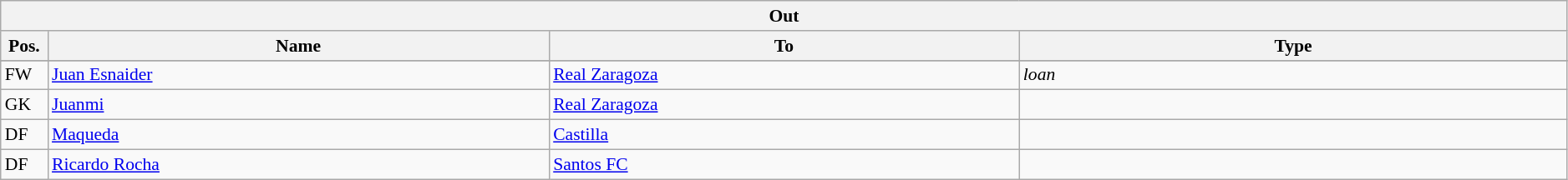<table class="wikitable" style="font-size:90%;width:99%;">
<tr>
<th colspan="4">Out</th>
</tr>
<tr>
<th width=3%>Pos.</th>
<th width=32%>Name</th>
<th width=30%>To</th>
<th width=35%>Type</th>
</tr>
<tr>
</tr>
<tr>
<td>FW</td>
<td><a href='#'>Juan Esnaider</a></td>
<td><a href='#'>Real Zaragoza</a></td>
<td><em>loan</em></td>
</tr>
<tr>
<td>GK</td>
<td><a href='#'>Juanmi</a></td>
<td><a href='#'>Real Zaragoza</a></td>
<td></td>
</tr>
<tr>
<td>DF</td>
<td><a href='#'>Maqueda</a></td>
<td><a href='#'>Castilla</a></td>
<td></td>
</tr>
<tr>
<td>DF</td>
<td><a href='#'>Ricardo Rocha</a></td>
<td><a href='#'>Santos FC</a></td>
<td></td>
</tr>
</table>
